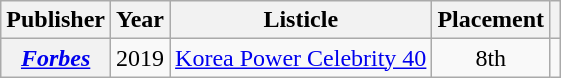<table class="wikitable plainrowheaders sortable">
<tr>
<th scope="col">Publisher</th>
<th scope="col">Year</th>
<th scope="col">Listicle</th>
<th scope="col">Placement</th>
<th scope="col" class="unsortable"></th>
</tr>
<tr>
<th scope="row"><em><a href='#'>Forbes</a></em></th>
<td>2019</td>
<td><a href='#'>Korea Power Celebrity 40</a></td>
<td style="text-align:center">8th</td>
<td style="text-align:center"></td>
</tr>
</table>
